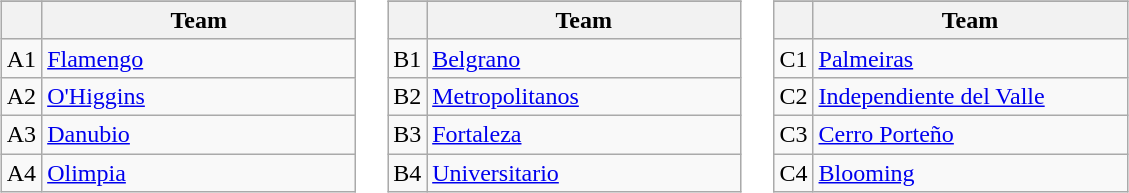<table>
<tr valign=top>
<td width=33.3%><br><table class="wikitable">
<tr>
</tr>
<tr>
<th></th>
<th width=202>Team</th>
</tr>
<tr>
<td align=center>A1</td>
<td> <a href='#'>Flamengo</a></td>
</tr>
<tr>
<td align=center>A2</td>
<td> <a href='#'>O'Higgins</a></td>
</tr>
<tr>
<td align=center>A3</td>
<td> <a href='#'>Danubio</a></td>
</tr>
<tr>
<td align=center>A4</td>
<td> <a href='#'>Olimpia</a></td>
</tr>
</table>
</td>
<td width=33.3%><br><table class="wikitable">
<tr>
</tr>
<tr>
<th></th>
<th width=202>Team</th>
</tr>
<tr>
<td align=center>B1</td>
<td> <a href='#'>Belgrano</a></td>
</tr>
<tr>
<td align=center>B2</td>
<td> <a href='#'>Metropolitanos</a></td>
</tr>
<tr>
<td align=center>B3</td>
<td> <a href='#'>Fortaleza</a></td>
</tr>
<tr>
<td align=center>B4</td>
<td> <a href='#'>Universitario</a></td>
</tr>
</table>
</td>
<td width=33.3%><br><table class="wikitable">
<tr>
</tr>
<tr>
<th></th>
<th width=202>Team</th>
</tr>
<tr>
<td align=center>C1</td>
<td> <a href='#'>Palmeiras</a></td>
</tr>
<tr>
<td align=center>C2</td>
<td> <a href='#'>Independiente del Valle</a></td>
</tr>
<tr>
<td align=center>C3</td>
<td> <a href='#'>Cerro Porteño</a></td>
</tr>
<tr>
<td align=center>C4</td>
<td> <a href='#'>Blooming</a></td>
</tr>
</table>
</td>
</tr>
</table>
